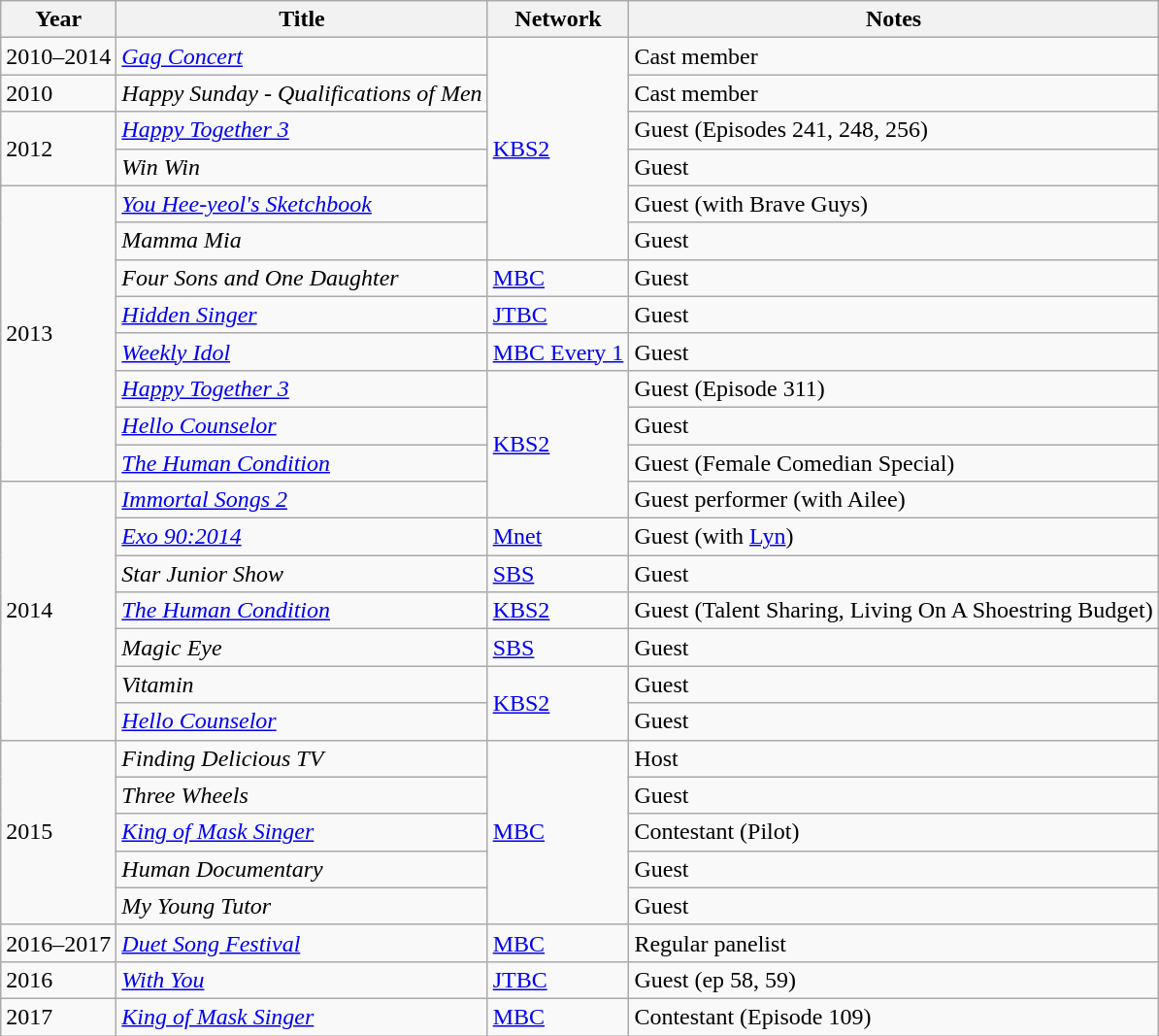<table class="wikitable">
<tr>
<th>Year</th>
<th>Title</th>
<th>Network</th>
<th>Notes</th>
</tr>
<tr>
<td>2010–2014</td>
<td><em><a href='#'>Gag Concert</a></em></td>
<td rowspan=6><a href='#'>KBS2</a></td>
<td>Cast member</td>
</tr>
<tr>
<td>2010</td>
<td><em>Happy Sunday - Qualifications of Men</em></td>
<td>Cast member</td>
</tr>
<tr>
<td rowspan=2>2012</td>
<td><em><a href='#'>Happy Together 3</a></em></td>
<td>Guest (Episodes 241, 248, 256)</td>
</tr>
<tr>
<td><em>Win Win</em></td>
<td>Guest</td>
</tr>
<tr>
<td rowspan=8>2013</td>
<td><em><a href='#'>You Hee-yeol's Sketchbook</a></em></td>
<td>Guest (with Brave Guys)</td>
</tr>
<tr>
<td><em>Mamma Mia</em></td>
<td>Guest</td>
</tr>
<tr>
<td><em>Four Sons and One Daughter</em></td>
<td><a href='#'>MBC</a></td>
<td>Guest</td>
</tr>
<tr>
<td><em><a href='#'>Hidden Singer</a></em></td>
<td><a href='#'>JTBC</a></td>
<td>Guest</td>
</tr>
<tr>
<td><em><a href='#'>Weekly Idol</a></em></td>
<td><a href='#'>MBC Every 1</a></td>
<td>Guest</td>
</tr>
<tr>
<td><em><a href='#'>Happy Together 3</a></em></td>
<td rowspan=4><a href='#'>KBS2</a></td>
<td>Guest (Episode 311)</td>
</tr>
<tr>
<td><em><a href='#'>Hello Counselor</a></em></td>
<td>Guest</td>
</tr>
<tr>
<td><em><a href='#'>The Human Condition</a></em></td>
<td>Guest (Female Comedian Special)</td>
</tr>
<tr>
<td rowspan="7">2014</td>
<td><em><a href='#'>Immortal Songs 2</a></em></td>
<td>Guest performer (with Ailee)</td>
</tr>
<tr>
<td><em><a href='#'>Exo 90:2014</a></em></td>
<td><a href='#'>Mnet</a></td>
<td>Guest (with <a href='#'>Lyn</a>)</td>
</tr>
<tr>
<td><em>Star Junior Show</em></td>
<td><a href='#'>SBS</a></td>
<td>Guest</td>
</tr>
<tr>
<td><em><a href='#'>The Human Condition</a></em></td>
<td><a href='#'>KBS2</a></td>
<td>Guest (Talent Sharing, Living On A Shoestring Budget)</td>
</tr>
<tr>
<td><em>Magic Eye</em></td>
<td><a href='#'>SBS</a></td>
<td>Guest</td>
</tr>
<tr>
<td><em>Vitamin</em></td>
<td rowspan=2><a href='#'>KBS2</a></td>
<td>Guest</td>
</tr>
<tr>
<td><em><a href='#'>Hello Counselor</a></em></td>
<td>Guest</td>
</tr>
<tr>
<td rowspan=5>2015</td>
<td><em>Finding Delicious TV</em></td>
<td rowspan=5><a href='#'>MBC</a></td>
<td>Host</td>
</tr>
<tr>
<td><em>Three Wheels</em></td>
<td>Guest</td>
</tr>
<tr>
<td><em><a href='#'>King of Mask Singer</a></em></td>
<td>Contestant (Pilot)</td>
</tr>
<tr>
<td><em>Human Documentary</em></td>
<td>Guest</td>
</tr>
<tr>
<td><em>My Young Tutor</em></td>
<td>Guest</td>
</tr>
<tr>
<td>2016–2017</td>
<td><em><a href='#'>Duet Song Festival</a></em></td>
<td><a href='#'>MBC</a></td>
<td>Regular panelist</td>
</tr>
<tr>
<td>2016</td>
<td><em><a href='#'>With You</a></em></td>
<td><a href='#'>JTBC</a></td>
<td>Guest (ep 58, 59)</td>
</tr>
<tr>
<td>2017</td>
<td><em><a href='#'>King of Mask Singer</a></em></td>
<td><a href='#'>MBC</a></td>
<td>Contestant (Episode 109)</td>
</tr>
</table>
